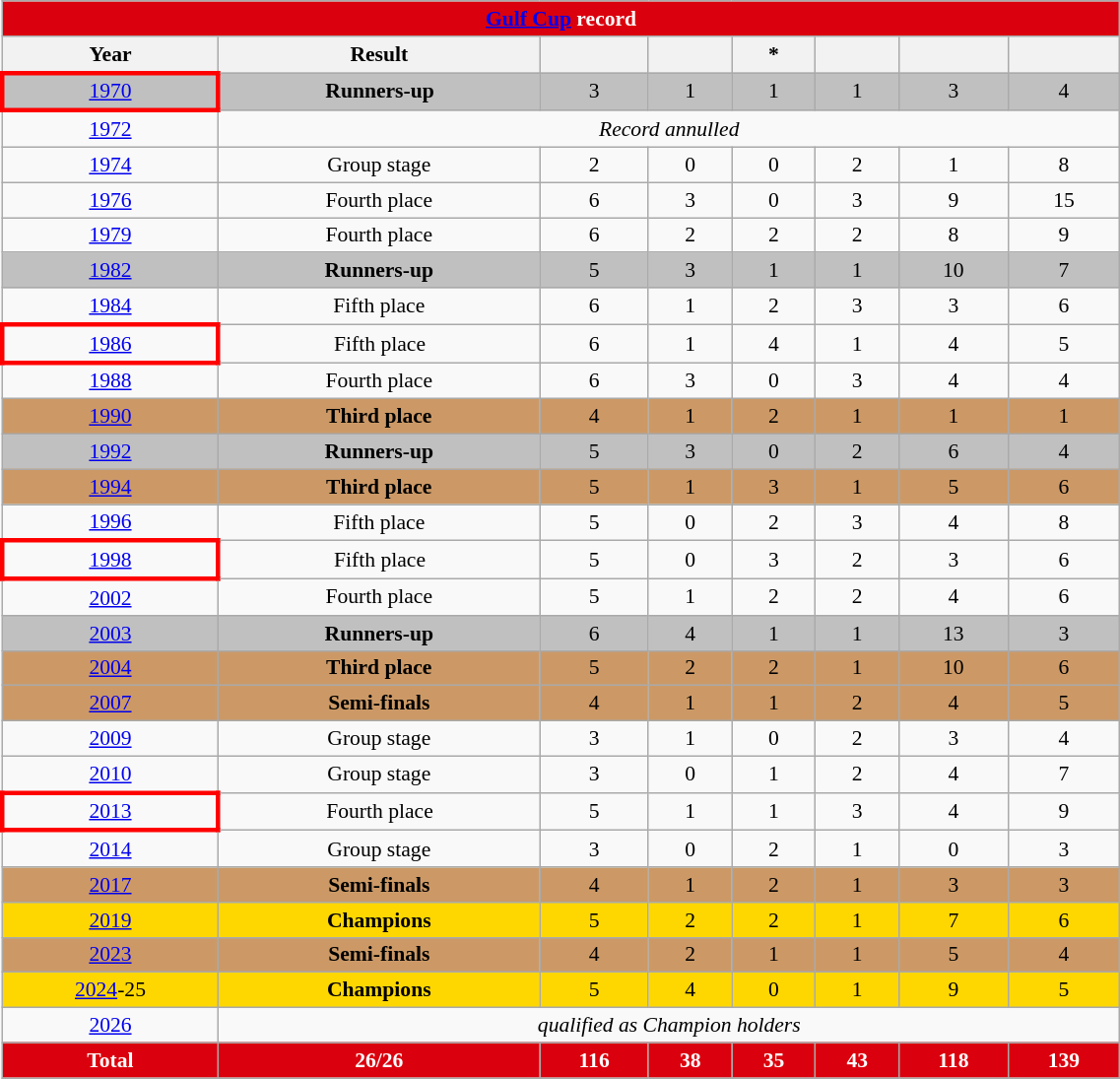<table class="wikitable" style="width:60%; font-size:90%; text-align:center;">
<tr style="color:white;">
<th style="background:#db000d;" colspan=9><a href='#'>Gulf Cup</a> record</th>
</tr>
<tr>
<th>Year</th>
<th>Result</th>
<th></th>
<th></th>
<th>*</th>
<th></th>
<th></th>
<th></th>
</tr>
<tr bgcolor=silver>
<td style="border: 3px solid red"> <a href='#'>1970</a></td>
<td><strong>Runners-up</strong></td>
<td>3</td>
<td>1</td>
<td>1</td>
<td>1</td>
<td>3</td>
<td>4</td>
</tr>
<tr>
<td> <a href='#'>1972</a></td>
<td colspan="8" rowspan="1"><em>Record annulled</em></td>
</tr>
<tr>
<td> <a href='#'>1974</a></td>
<td>Group stage</td>
<td>2</td>
<td>0</td>
<td>0</td>
<td>2</td>
<td>1</td>
<td>8</td>
</tr>
<tr>
<td> <a href='#'>1976</a></td>
<td>Fourth place</td>
<td>6</td>
<td>3</td>
<td>0</td>
<td>3</td>
<td>9</td>
<td>15</td>
</tr>
<tr>
<td> <a href='#'>1979</a></td>
<td>Fourth place</td>
<td>6</td>
<td>2</td>
<td>2</td>
<td>2</td>
<td>8</td>
<td>9</td>
</tr>
<tr bgcolor=silver>
<td> <a href='#'>1982</a></td>
<td><strong>Runners-up</strong></td>
<td>5</td>
<td>3</td>
<td>1</td>
<td>1</td>
<td>10</td>
<td>7</td>
</tr>
<tr>
<td> <a href='#'>1984</a></td>
<td>Fifth place</td>
<td>6</td>
<td>1</td>
<td>2</td>
<td>3</td>
<td>3</td>
<td>6</td>
</tr>
<tr>
<td style="border: 3px solid red"> <a href='#'>1986</a></td>
<td>Fifth place</td>
<td>6</td>
<td>1</td>
<td>4</td>
<td>1</td>
<td>4</td>
<td>5</td>
</tr>
<tr>
<td> <a href='#'>1988</a></td>
<td>Fourth place</td>
<td>6</td>
<td>3</td>
<td>0</td>
<td>3</td>
<td>4</td>
<td>4</td>
</tr>
<tr bgcolor="#cc9966">
<td> <a href='#'>1990</a></td>
<td><strong>Third place</strong></td>
<td>4</td>
<td>1</td>
<td>2</td>
<td>1</td>
<td>1</td>
<td>1</td>
</tr>
<tr bgcolor=silver>
<td> <a href='#'>1992</a></td>
<td><strong>Runners-up</strong></td>
<td>5</td>
<td>3</td>
<td>0</td>
<td>2</td>
<td>6</td>
<td>4</td>
</tr>
<tr bgcolor="#cc9966">
<td> <a href='#'>1994</a></td>
<td><strong>Third place</strong></td>
<td>5</td>
<td>1</td>
<td>3</td>
<td>1</td>
<td>5</td>
<td>6</td>
</tr>
<tr>
<td> <a href='#'>1996</a></td>
<td>Fifth place</td>
<td>5</td>
<td>0</td>
<td>2</td>
<td>3</td>
<td>4</td>
<td>8</td>
</tr>
<tr>
<td style="border: 3px solid red"> <a href='#'>1998</a></td>
<td>Fifth place</td>
<td>5</td>
<td>0</td>
<td>3</td>
<td>2</td>
<td>3</td>
<td>6</td>
</tr>
<tr>
<td> <a href='#'>2002</a></td>
<td>Fourth place</td>
<td>5</td>
<td>1</td>
<td>2</td>
<td>2</td>
<td>4</td>
<td>6</td>
</tr>
<tr bgcolor=silver>
<td> <a href='#'>2003</a></td>
<td><strong>Runners-up</strong></td>
<td>6</td>
<td>4</td>
<td>1</td>
<td>1</td>
<td>13</td>
<td>3</td>
</tr>
<tr bgcolor="#cc9966">
<td> <a href='#'>2004</a></td>
<td><strong>Third place</strong></td>
<td>5</td>
<td>2</td>
<td>2</td>
<td>1</td>
<td>10</td>
<td>6</td>
</tr>
<tr bgcolor="#cc9966">
<td> <a href='#'>2007</a></td>
<td><strong>Semi-finals</strong></td>
<td>4</td>
<td>1</td>
<td>1</td>
<td>2</td>
<td>4</td>
<td>5</td>
</tr>
<tr>
<td> <a href='#'>2009</a></td>
<td>Group stage</td>
<td>3</td>
<td>1</td>
<td>0</td>
<td>2</td>
<td>3</td>
<td>4</td>
</tr>
<tr>
<td> <a href='#'>2010</a></td>
<td>Group stage</td>
<td>3</td>
<td>0</td>
<td>1</td>
<td>2</td>
<td>4</td>
<td>7</td>
</tr>
<tr>
<td style="border: 3px solid red"> <a href='#'>2013</a></td>
<td>Fourth place</td>
<td>5</td>
<td>1</td>
<td>1</td>
<td>3</td>
<td>4</td>
<td>9</td>
</tr>
<tr>
<td> <a href='#'>2014</a></td>
<td>Group stage</td>
<td>3</td>
<td>0</td>
<td>2</td>
<td>1</td>
<td>0</td>
<td>3</td>
</tr>
<tr bgcolor="#cc9966">
<td> <a href='#'>2017</a></td>
<td><strong>Semi-finals</strong></td>
<td>4</td>
<td>1</td>
<td>2</td>
<td>1</td>
<td>3</td>
<td>3</td>
</tr>
<tr bgcolor=gold>
<td> <a href='#'>2019</a></td>
<td><strong>Champions</strong></td>
<td>5</td>
<td>2</td>
<td>2</td>
<td>1</td>
<td>7</td>
<td>6</td>
</tr>
<tr bgcolor="#cc9966">
<td> <a href='#'>2023</a></td>
<td><strong>Semi-finals</strong></td>
<td>4</td>
<td>2</td>
<td>1</td>
<td>1</td>
<td>5</td>
<td>4</td>
</tr>
<tr bgcolor=gold>
<td> <a href='#'>2024</a>-25</td>
<td><strong>Champions</strong></td>
<td>5</td>
<td>4</td>
<td>0</td>
<td>1</td>
<td>9</td>
<td>5</td>
</tr>
<tr>
<td> <a href='#'>2026</a></td>
<td colspan="7"><em>qualified as Champion holders</em></td>
</tr>
<tr style="color:white;">
<th style="background:#db000d;">Total</th>
<th style="background:#db000d;">26/26</th>
<th style="background:#db000d;">116</th>
<th style="background:#db000d;">38</th>
<th style="background:#db000d;">35</th>
<th style="background:#db000d;">43</th>
<th style="background:#db000d;">118</th>
<th style="background:#db000d;">139</th>
</tr>
</table>
